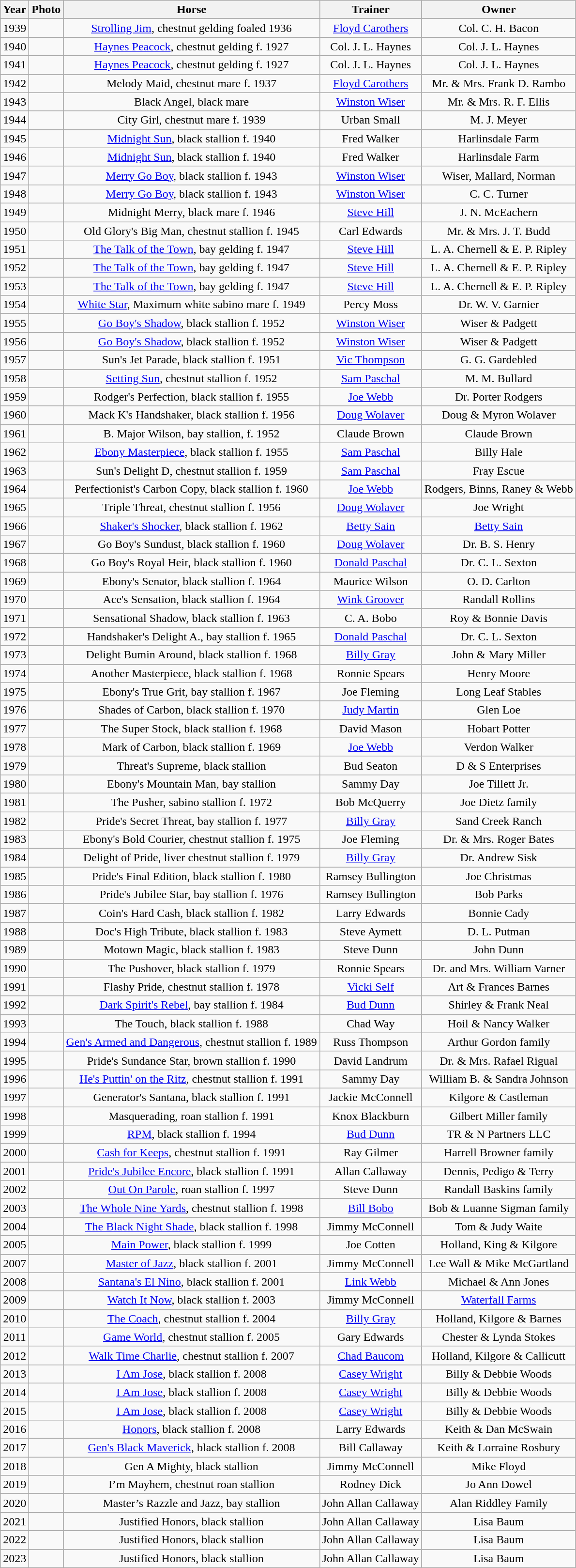<table class="wikitable" style="text-align:center">
<tr>
<th scope="col">Year</th>
<th scope="col">Photo</th>
<th scope="col">Horse</th>
<th scope="col">Trainer</th>
<th scope="col">Owner</th>
</tr>
<tr>
<td align=center>1939</td>
<td align = center></td>
<td align=center><a href='#'>Strolling Jim</a>, chestnut gelding foaled 1936</td>
<td align=center><a href='#'>Floyd Carothers</a></td>
<td align=center>Col. C. H. Bacon</td>
</tr>
<tr>
<td align=center>1940</td>
<td align = center></td>
<td align = center><a href='#'>Haynes Peacock</a>, chestnut gelding f. 1927</td>
<td align = center>Col. J. L. Haynes</td>
<td align=center>Col. J. L. Haynes</td>
</tr>
<tr>
<td align =center>1941</td>
<td align = center></td>
<td align=center><a href='#'>Haynes Peacock</a>, chestnut gelding f. 1927</td>
<td align = center>Col. J. L. Haynes</td>
<td align=center>Col. J. L. Haynes</td>
</tr>
<tr>
<td align=center>1942</td>
<td align = center></td>
<td align = center>Melody Maid, chestnut mare f. 1937</td>
<td align = center><a href='#'>Floyd Carothers</a></td>
<td align =center>Mr. & Mrs. Frank D. Rambo</td>
</tr>
<tr>
<td align = center>1943</td>
<td align = center></td>
<td align = center>Black Angel, black mare</td>
<td align = center><a href='#'>Winston Wiser</a></td>
<td align = center>Mr. & Mrs. R. F. Ellis</td>
</tr>
<tr>
<td align = center>1944</td>
<td align = center></td>
<td align = center>City Girl,  chestnut mare f. 1939</td>
<td align = center>Urban Small</td>
<td align = center>M. J. Meyer</td>
</tr>
<tr>
<td align = center>1945</td>
<td align = center></td>
<td align = center><a href='#'>Midnight Sun</a>, black stallion f. 1940</td>
<td align = center>Fred Walker</td>
<td align = center>Harlinsdale Farm</td>
</tr>
<tr>
<td align = center>1946</td>
<td align = center></td>
<td align = center><a href='#'>Midnight Sun</a>,  black stallion f. 1940</td>
<td align = center>Fred Walker</td>
<td align = center>Harlinsdale Farm</td>
</tr>
<tr>
<td align = center>1947</td>
<td align = center></td>
<td align = center><a href='#'>Merry Go Boy</a>, black stallion f. 1943</td>
<td align = center><a href='#'>Winston Wiser</a></td>
<td align = center>Wiser, Mallard, Norman</td>
</tr>
<tr>
<td align = center>1948</td>
<td align = center></td>
<td align = center><a href='#'>Merry Go Boy</a>, black stallion f. 1943</td>
<td align = center><a href='#'>Winston Wiser</a></td>
<td align = center>C. C. Turner</td>
</tr>
<tr>
<td align = center>1949</td>
<td align = center></td>
<td align = center>Midnight Merry, black mare f. 1946</td>
<td align = center><a href='#'>Steve Hill</a></td>
<td align = center>J. N. McEachern</td>
</tr>
<tr>
<td align = center>1950</td>
<td align = center></td>
<td align = center>Old Glory's Big Man, chestnut stallion f. 1945</td>
<td align = center>Carl Edwards</td>
<td align = center>Mr. & Mrs. J. T. Budd</td>
</tr>
<tr>
<td align = center>1951</td>
<td align = center></td>
<td align = center><a href='#'>The Talk of the Town</a>, bay gelding f. 1947</td>
<td align = center><a href='#'>Steve Hill</a></td>
<td align = center>L. A. Chernell & E. P. Ripley</td>
</tr>
<tr>
<td align = center>1952</td>
<td align= center></td>
<td align = center><a href='#'>The Talk of the Town</a>, bay gelding f. 1947</td>
<td align = center><a href='#'>Steve Hill</a></td>
<td align = center>L. A. Chernell & E. P. Ripley</td>
</tr>
<tr>
<td align = center>1953</td>
<td align=center></td>
<td align = center><a href='#'>The Talk of the Town</a>, bay gelding f. 1947</td>
<td align = center><a href='#'>Steve Hill</a></td>
<td align = center>L. A. Chernell & E. P. Ripley</td>
</tr>
<tr>
<td align = center>1954</td>
<td align=center></td>
<td align = center><a href='#'>White Star</a>,  Maximum white sabino mare f. 1949</td>
<td align = center>Percy Moss</td>
<td align = center>Dr. W. V. Garnier</td>
</tr>
<tr>
<td align = center>1955</td>
<td align=center></td>
<td align = center><a href='#'>Go Boy's Shadow</a>, black stallion f. 1952</td>
<td align = center><a href='#'>Winston Wiser</a></td>
<td align = center>Wiser & Padgett</td>
</tr>
<tr>
<td align = center>1956</td>
<td align=center></td>
<td align = center><a href='#'>Go Boy's Shadow</a>, black stallion f. 1952</td>
<td align = center><a href='#'>Winston Wiser</a></td>
<td align = center>Wiser & Padgett</td>
</tr>
<tr>
<td align = center>1957</td>
<td align=center></td>
<td align = center>Sun's Jet Parade, black stallion f. 1951</td>
<td align = center><a href='#'>Vic Thompson</a></td>
<td align = center>G. G. Gardebled</td>
</tr>
<tr>
<td align = center>1958</td>
<td align=center></td>
<td align = center><a href='#'>Setting Sun</a>, chestnut stallion f. 1952</td>
<td align = center><a href='#'>Sam Paschal</a></td>
<td align = center>M. M. Bullard</td>
</tr>
<tr>
<td align = center>1959</td>
<td align=center></td>
<td align = center>Rodger's Perfection, black stallion f. 1955</td>
<td align = center><a href='#'>Joe Webb</a></td>
<td align = center>Dr. Porter Rodgers</td>
</tr>
<tr>
<td align = center>1960</td>
<td align=center></td>
<td align = center>Mack K's Handshaker, black stallion f. 1956</td>
<td align = center><a href='#'>Doug Wolaver</a></td>
<td align = center>Doug & Myron Wolaver</td>
</tr>
<tr>
<td align = center>1961</td>
<td align= center></td>
<td align = center>B. Major Wilson, bay stallion, f. 1952</td>
<td align = center>Claude Brown</td>
<td align = center>Claude Brown</td>
</tr>
<tr>
<td align = center>1962</td>
<td align=center></td>
<td align = center><a href='#'>Ebony Masterpiece</a>,  black stallion f. 1955</td>
<td align = center><a href='#'>Sam Paschal</a></td>
<td align = center>Billy Hale</td>
</tr>
<tr>
<td align = center>1963</td>
<td align=center></td>
<td align = center>Sun's Delight D, chestnut stallion f. 1959</td>
<td align = center><a href='#'>Sam Paschal</a></td>
<td align = center>Fray Escue</td>
</tr>
<tr>
<td align = center>1964</td>
<td align=center></td>
<td align = center>Perfectionist's Carbon Copy, black stallion f. 1960</td>
<td align = center><a href='#'>Joe Webb</a></td>
<td align = center>Rodgers, Binns, Raney & Webb</td>
</tr>
<tr>
<td align = center>1965</td>
<td align=center></td>
<td align = center>Triple Threat, chestnut stallion f. 1956</td>
<td align = center><a href='#'>Doug Wolaver</a></td>
<td align = center>Joe Wright</td>
</tr>
<tr>
<td align = center>1966</td>
<td align=center></td>
<td align = center><a href='#'>Shaker's Shocker</a>,  black stallion f. 1962</td>
<td align = center><a href='#'>Betty Sain</a></td>
<td align = center><a href='#'>Betty Sain</a></td>
</tr>
<tr>
<td align = center>1967</td>
<td align=center></td>
<td align = center>Go Boy's Sundust, black stallion f. 1960</td>
<td align = center><a href='#'>Doug Wolaver</a></td>
<td align = center>Dr. B. S. Henry</td>
</tr>
<tr>
<td align = center>1968</td>
<td align=center></td>
<td align = center>Go Boy's Royal Heir, black stallion f. 1960</td>
<td align = center><a href='#'>Donald Paschal</a></td>
<td align = center>Dr. C. L. Sexton</td>
</tr>
<tr>
<td align = center>1969</td>
<td align=center></td>
<td align = center>Ebony's Senator, black stallion f. 1964</td>
<td align = center>Maurice Wilson</td>
<td align = center>O. D. Carlton</td>
</tr>
<tr>
<td align = center>1970</td>
<td align = center></td>
<td align = center>Ace's Sensation, black stallion f. 1964</td>
<td align = center><a href='#'>Wink Groover</a></td>
<td align = center>Randall Rollins</td>
</tr>
<tr>
<td align = center>1971</td>
<td align=center></td>
<td align = center>Sensational Shadow, black stallion f. 1963</td>
<td align = center>C. A. Bobo</td>
<td align = center>Roy & Bonnie Davis</td>
</tr>
<tr>
<td align = center>1972</td>
<td align=center></td>
<td align = center>Handshaker's Delight A., bay stallion f. 1965</td>
<td align = center><a href='#'>Donald Paschal</a></td>
<td align = center>Dr. C. L. Sexton</td>
</tr>
<tr>
<td align = center>1973</td>
<td align=center></td>
<td align = center>Delight Bumin Around, black stallion f. 1968</td>
<td align = center><a href='#'>Billy Gray</a></td>
<td align = center>John & Mary Miller</td>
</tr>
<tr>
<td align = center>1974</td>
<td align = center></td>
<td align = center>Another Masterpiece, black stallion f. 1968</td>
<td align = center>Ronnie Spears</td>
<td align = center>Henry Moore</td>
</tr>
<tr>
<td align = center>1975</td>
<td align = center></td>
<td align = center>Ebony's True Grit, bay stallion f. 1967</td>
<td align = center>Joe Fleming</td>
<td align = center>Long Leaf Stables</td>
</tr>
<tr>
<td align = center>1976</td>
<td align = center></td>
<td align = center>Shades of Carbon, black stallion f. 1970</td>
<td align = center><a href='#'>Judy Martin</a></td>
<td align = center>Glen Loe</td>
</tr>
<tr>
<td align = center>1977</td>
<td align = center></td>
<td align = center>The Super Stock, black stallion f. 1968</td>
<td align = center>David Mason</td>
<td align = center>Hobart Potter</td>
</tr>
<tr>
<td align = center>1978</td>
<td align = center></td>
<td align = center>Mark of Carbon, black stallion f. 1969</td>
<td align = center><a href='#'>Joe Webb</a></td>
<td align = center>Verdon Walker</td>
</tr>
<tr>
<td align = center>1979</td>
<td align = center></td>
<td align = center>Threat's Supreme, black stallion</td>
<td align = center>Bud Seaton</td>
<td align = center>D & S Enterprises</td>
</tr>
<tr>
<td align = center>1980</td>
<td align = center></td>
<td align = center>Ebony's Mountain Man, bay stallion</td>
<td align = center>Sammy Day</td>
<td align = center>Joe Tillett Jr.</td>
</tr>
<tr>
<td align = center>1981</td>
<td align = center></td>
<td align = center>The Pusher, sabino stallion f. 1972</td>
<td align = center>Bob McQuerry</td>
<td align = center>Joe Dietz family</td>
</tr>
<tr>
<td align = center>1982</td>
<td align = center></td>
<td align = center>Pride's Secret Threat, bay stallion f. 1977</td>
<td align = center><a href='#'>Billy Gray</a></td>
<td align = center>Sand Creek Ranch</td>
</tr>
<tr>
<td align = center>1983</td>
<td align = center></td>
<td align = center>Ebony's Bold Courier, chestnut stallion f. 1975</td>
<td align = center>Joe Fleming</td>
<td align = center>Dr. & Mrs. Roger Bates</td>
</tr>
<tr>
<td align = center>1984</td>
<td align = center></td>
<td align = center>Delight of Pride, liver chestnut stallion f. 1979</td>
<td align = center><a href='#'>Billy Gray</a></td>
<td align = center>Dr. Andrew Sisk</td>
</tr>
<tr>
<td align = center>1985</td>
<td align = center></td>
<td align = center>Pride's Final Edition, black stallion f. 1980</td>
<td align = center>Ramsey Bullington</td>
<td align = center>Joe Christmas</td>
</tr>
<tr>
<td align = center>1986</td>
<td align = center></td>
<td align = center>Pride's Jubilee Star, bay stallion f. 1976</td>
<td align = center>Ramsey Bullington</td>
<td align = center>Bob Parks</td>
</tr>
<tr>
<td align = center>1987</td>
<td align = center></td>
<td align = center>Coin's Hard Cash, black stallion f. 1982</td>
<td align = center>Larry Edwards</td>
<td align = center>Bonnie Cady</td>
</tr>
<tr>
<td align = center>1988</td>
<td align = center></td>
<td align = center>Doc's High Tribute, black stallion f. 1983</td>
<td align = center>Steve Aymett</td>
<td align = center>D. L. Putman</td>
</tr>
<tr>
<td align = center>1989</td>
<td align=center></td>
<td align = center>Motown Magic, black stallion f. 1983</td>
<td align = center>Steve Dunn</td>
<td align = center>John Dunn</td>
</tr>
<tr>
<td align = center>1990</td>
<td align = center></td>
<td align = center>The Pushover, black stallion f. 1979</td>
<td align = center>Ronnie Spears</td>
<td align = center>Dr. and Mrs. William Varner</td>
</tr>
<tr>
<td align = center>1991</td>
<td align = center></td>
<td align = center>Flashy Pride, chestnut stallion f. 1978</td>
<td align = center><a href='#'>Vicki Self</a></td>
<td align = center>Art & Frances Barnes</td>
</tr>
<tr>
<td align = center>1992</td>
<td align = center></td>
<td align = center><a href='#'>Dark Spirit's Rebel</a>, bay stallion f. 1984</td>
<td align = center><a href='#'>Bud Dunn</a></td>
<td align = center>Shirley & Frank Neal</td>
</tr>
<tr>
<td align = center>1993</td>
<td align = center></td>
<td align = center>The Touch, black stallion f. 1988</td>
<td align = center>Chad Way</td>
<td align = center>Hoil & Nancy Walker</td>
</tr>
<tr>
<td align = center>1994</td>
<td align = center></td>
<td align = center><a href='#'>Gen's Armed and Dangerous</a>, chestnut stallion f. 1989</td>
<td align = center>Russ Thompson</td>
<td align = center>Arthur Gordon family</td>
</tr>
<tr>
<td align = center>1995</td>
<td align = center></td>
<td align = center>Pride's Sundance Star, brown stallion f. 1990</td>
<td align = center>David Landrum</td>
<td align = center>Dr. & Mrs. Rafael Rigual</td>
</tr>
<tr>
<td align = center>1996</td>
<td align = center></td>
<td align = center><a href='#'>He's Puttin' on the Ritz</a>,  chestnut stallion f. 1991</td>
<td align = center>Sammy Day</td>
<td align = center>William B. & Sandra Johnson</td>
</tr>
<tr>
<td align = center>1997</td>
<td align = center></td>
<td align = center>Generator's Santana, black stallion f. 1991</td>
<td align = center>Jackie McConnell</td>
<td align = center>Kilgore & Castleman</td>
</tr>
<tr>
<td align = center>1998</td>
<td align = center></td>
<td align = center>Masquerading, roan stallion f. 1991</td>
<td align = center>Knox Blackburn</td>
<td align = center>Gilbert Miller family</td>
</tr>
<tr>
<td align = center>1999</td>
<td align = center></td>
<td align = center><a href='#'>RPM</a>,  black stallion f. 1994</td>
<td align = center><a href='#'>Bud Dunn</a></td>
<td align = center>TR & N Partners LLC</td>
</tr>
<tr>
<td align = center>2000</td>
<td align = center></td>
<td align = center><a href='#'>Cash for Keeps</a>,  chestnut stallion f. 1991</td>
<td align = center>Ray Gilmer</td>
<td align = center>Harrell Browner family</td>
</tr>
<tr>
<td align = center>2001</td>
<td align = center></td>
<td align = center><a href='#'>Pride's Jubilee Encore</a>, black stallion f. 1991</td>
<td align = center>Allan Callaway</td>
<td align = center>Dennis, Pedigo & Terry</td>
</tr>
<tr>
<td align = center>2002</td>
<td align = center></td>
<td align = center><a href='#'>Out On Parole</a>, roan stallion f. 1997</td>
<td align = center>Steve Dunn</td>
<td align = center>Randall Baskins family</td>
</tr>
<tr>
<td align = center>2003</td>
<td align = center></td>
<td align = center><a href='#'>The Whole Nine Yards</a>, chestnut stallion f. 1998</td>
<td align = center><a href='#'>Bill Bobo</a></td>
<td align = center>Bob & Luanne Sigman family</td>
</tr>
<tr>
<td align = center>2004</td>
<td align = center></td>
<td align = center><a href='#'>The Black Night Shade</a>, black stallion f. 1998</td>
<td align = center>Jimmy McConnell</td>
<td align = center>Tom & Judy Waite</td>
</tr>
<tr>
<td align = center>2005</td>
<td align = center></td>
<td align = center><a href='#'>Main Power</a>, black stallion f. 1999</td>
<td align = center>Joe Cotten</td>
<td align = center>Holland, King & Kilgore</td>
</tr>
<tr>
<td align = center>2007</td>
<td align = center></td>
<td align = center><a href='#'>Master of Jazz</a>, black stallion f. 2001</td>
<td align = center>Jimmy McConnell</td>
<td align = center>Lee Wall & Mike McGartland</td>
</tr>
<tr>
<td align = center>2008</td>
<td align = center></td>
<td align = center><a href='#'>Santana's El Nino</a>, black stallion f. 2001</td>
<td align = center><a href='#'>Link Webb</a></td>
<td align = center>Michael & Ann Jones</td>
</tr>
<tr>
<td align = center>2009</td>
<td align = center></td>
<td align = center><a href='#'>Watch It Now</a>, black stallion f. 2003</td>
<td align = center>Jimmy McConnell</td>
<td align = center><a href='#'>Waterfall Farms</a></td>
</tr>
<tr>
<td align = center>2010</td>
<td align = center></td>
<td align = center><a href='#'>The Coach</a>, chestnut stallion f. 2004</td>
<td align = center><a href='#'>Billy Gray</a></td>
<td align = center>Holland, Kilgore & Barnes</td>
</tr>
<tr>
<td align = center>2011</td>
<td align = center></td>
<td align = center><a href='#'>Game World</a>, chestnut stallion f. 2005</td>
<td align = center>Gary Edwards</td>
<td align = center>Chester & Lynda Stokes</td>
</tr>
<tr>
<td align = center>2012</td>
<td align = center></td>
<td align = center><a href='#'>Walk Time Charlie</a>, chestnut stallion f. 2007</td>
<td align = center><a href='#'>Chad Baucom</a></td>
<td align = center>Holland, Kilgore & Callicutt</td>
</tr>
<tr>
<td align = center>2013</td>
<td align = center></td>
<td align = center><a href='#'>I Am Jose</a>, black stallion f. 2008</td>
<td align = center><a href='#'>Casey Wright</a></td>
<td align = center>Billy & Debbie Woods</td>
</tr>
<tr>
<td align = center>2014</td>
<td align = center></td>
<td align = center><a href='#'>I Am Jose</a>, black stallion f. 2008</td>
<td align = center><a href='#'>Casey Wright</a></td>
<td align = center>Billy & Debbie Woods</td>
</tr>
<tr>
<td align = center>2015</td>
<td align = center></td>
<td align = center><a href='#'>I Am Jose</a>, black stallion f. 2008</td>
<td align = center><a href='#'>Casey Wright</a></td>
<td align = center>Billy & Debbie Woods</td>
</tr>
<tr>
<td align = center>2016</td>
<td align = center></td>
<td align = center><a href='#'>Honors</a>, black stallion f. 2008</td>
<td align = center>Larry Edwards</td>
<td align = center>Keith & Dan McSwain</td>
</tr>
<tr>
<td align = center>2017</td>
<td align = center></td>
<td align = center><a href='#'>Gen's Black Maverick</a>,  black stallion f. 2008</td>
<td align = center>Bill Callaway</td>
<td align = center>Keith & Lorraine Rosbury </td>
</tr>
<tr>
<td>2018</td>
<td></td>
<td>Gen A Mighty, black stallion</td>
<td>Jimmy McConnell</td>
<td>Mike Floyd</td>
</tr>
<tr>
<td>2019</td>
<td></td>
<td>I’m Mayhem, chestnut roan stallion</td>
<td>Rodney Dick</td>
<td>Jo Ann Dowel</td>
</tr>
<tr>
<td>2020</td>
<td></td>
<td>Master’s Razzle and Jazz, bay stallion</td>
<td>John Allan Callaway</td>
<td>Alan Riddley Family</td>
</tr>
<tr>
<td>2021</td>
<td></td>
<td>Justified Honors, black stallion</td>
<td>John Allan Callaway</td>
<td>Lisa Baum</td>
</tr>
<tr>
<td>2022</td>
<td></td>
<td>Justified Honors, black stallion</td>
<td>John Allan Callaway</td>
<td>Lisa Baum</td>
</tr>
<tr>
<td>2023</td>
<td></td>
<td>Justified Honors, black stallion</td>
<td>John Allan Callaway</td>
<td>Lisa Baum</td>
</tr>
</table>
